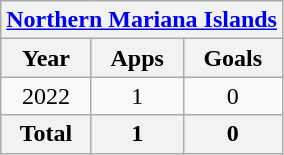<table class="wikitable" style="text-align:center">
<tr>
<th colspan=3><a href='#'>Northern Mariana Islands</a></th>
</tr>
<tr>
<th>Year</th>
<th>Apps</th>
<th>Goals</th>
</tr>
<tr>
<td>2022</td>
<td>1</td>
<td>0</td>
</tr>
<tr>
<th>Total</th>
<th>1</th>
<th>0</th>
</tr>
</table>
